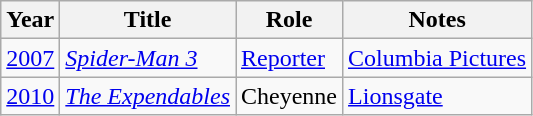<table class="wikitable">
<tr>
<th>Year</th>
<th>Title</th>
<th>Role</th>
<th>Notes</th>
</tr>
<tr>
<td><a href='#'>2007</a></td>
<td><em><a href='#'>Spider-Man 3</a></em></td>
<td><a href='#'>Reporter</a></td>
<td><a href='#'>Columbia Pictures</a></td>
</tr>
<tr>
<td><a href='#'>2010</a></td>
<td><em><a href='#'>The Expendables</a></em></td>
<td>Cheyenne</td>
<td><a href='#'>Lionsgate</a></td>
</tr>
</table>
